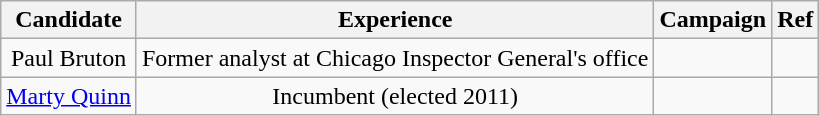<table class="wikitable" style="text-align:center">
<tr>
<th>Candidate</th>
<th>Experience</th>
<th>Campaign</th>
<th>Ref</th>
</tr>
<tr>
<td>Paul Bruton</td>
<td>Former analyst at Chicago Inspector General's office</td>
<td></td>
<td></td>
</tr>
<tr>
<td><a href='#'>Marty Quinn</a></td>
<td>Incumbent (elected 2011)</td>
<td></td>
<td></td>
</tr>
</table>
